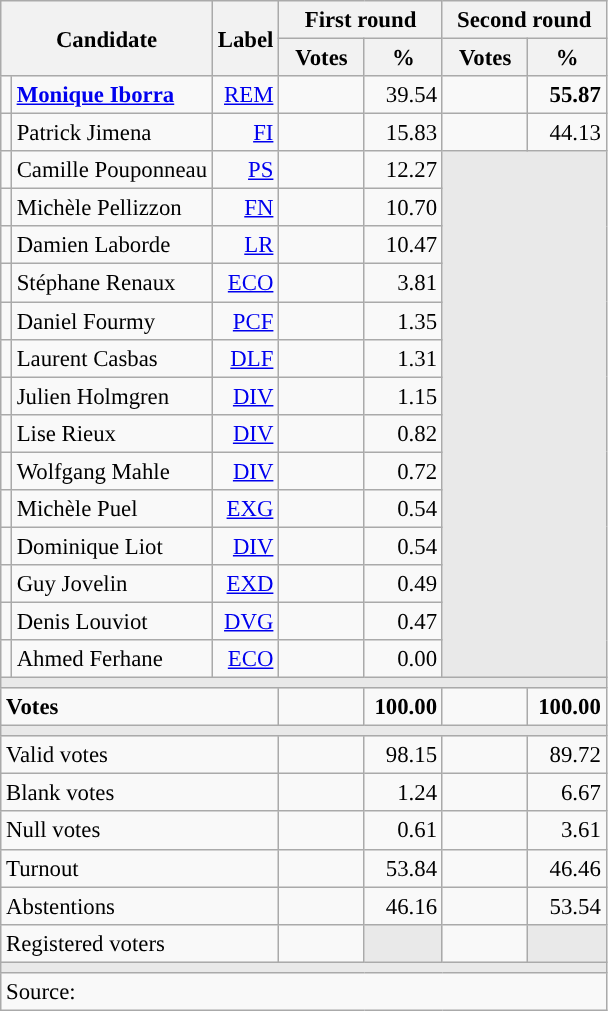<table class="wikitable" style="text-align:right;font-size:95%;">
<tr>
<th rowspan="2" colspan="2">Candidate</th>
<th rowspan="2">Label</th>
<th colspan="2">First round</th>
<th colspan="2">Second round</th>
</tr>
<tr>
<th style="width:50px;">Votes</th>
<th style="width:45px;">%</th>
<th style="width:50px;">Votes</th>
<th style="width:45px;">%</th>
</tr>
<tr>
<td style="color:inherit;background:"></td>
<td style="text-align:left;"><strong><a href='#'>Monique Iborra</a></strong></td>
<td><a href='#'>REM</a></td>
<td></td>
<td>39.54</td>
<td><strong></strong></td>
<td><strong>55.87</strong></td>
</tr>
<tr>
<td style="color:inherit;background:"></td>
<td style="text-align:left;">Patrick Jimena</td>
<td><a href='#'>FI</a></td>
<td></td>
<td>15.83</td>
<td></td>
<td>44.13</td>
</tr>
<tr>
<td style="color:inherit;background:"></td>
<td style="text-align:left;">Camille Pouponneau</td>
<td><a href='#'>PS</a></td>
<td></td>
<td>12.27</td>
<td colspan="2" rowspan="14" style="background:#E9E9E9;"></td>
</tr>
<tr>
<td style="color:inherit;background:"></td>
<td style="text-align:left;">Michèle Pellizzon</td>
<td><a href='#'>FN</a></td>
<td></td>
<td>10.70</td>
</tr>
<tr>
<td style="color:inherit;background:"></td>
<td style="text-align:left;">Damien Laborde</td>
<td><a href='#'>LR</a></td>
<td></td>
<td>10.47</td>
</tr>
<tr>
<td style="color:inherit;background:"></td>
<td style="text-align:left;">Stéphane Renaux</td>
<td><a href='#'>ECO</a></td>
<td></td>
<td>3.81</td>
</tr>
<tr>
<td style="color:inherit;background:"></td>
<td style="text-align:left;">Daniel Fourmy</td>
<td><a href='#'>PCF</a></td>
<td></td>
<td>1.35</td>
</tr>
<tr>
<td style="color:inherit;background:"></td>
<td style="text-align:left;">Laurent Casbas</td>
<td><a href='#'>DLF</a></td>
<td></td>
<td>1.31</td>
</tr>
<tr>
<td style="color:inherit;background:"></td>
<td style="text-align:left;">Julien Holmgren</td>
<td><a href='#'>DIV</a></td>
<td></td>
<td>1.15</td>
</tr>
<tr>
<td style="color:inherit;background:"></td>
<td style="text-align:left;">Lise Rieux</td>
<td><a href='#'>DIV</a></td>
<td></td>
<td>0.82</td>
</tr>
<tr>
<td style="color:inherit;background:"></td>
<td style="text-align:left;">Wolfgang Mahle</td>
<td><a href='#'>DIV</a></td>
<td></td>
<td>0.72</td>
</tr>
<tr>
<td style="color:inherit;background:"></td>
<td style="text-align:left;">Michèle Puel</td>
<td><a href='#'>EXG</a></td>
<td></td>
<td>0.54</td>
</tr>
<tr>
<td style="color:inherit;background:"></td>
<td style="text-align:left;">Dominique Liot</td>
<td><a href='#'>DIV</a></td>
<td></td>
<td>0.54</td>
</tr>
<tr>
<td style="color:inherit;background:"></td>
<td style="text-align:left;">Guy Jovelin</td>
<td><a href='#'>EXD</a></td>
<td></td>
<td>0.49</td>
</tr>
<tr>
<td style="color:inherit;background:"></td>
<td style="text-align:left;">Denis Louviot</td>
<td><a href='#'>DVG</a></td>
<td></td>
<td>0.47</td>
</tr>
<tr>
<td style="color:inherit;background:"></td>
<td style="text-align:left;">Ahmed Ferhane</td>
<td><a href='#'>ECO</a></td>
<td></td>
<td>0.00</td>
</tr>
<tr>
<td colspan="7" style="background:#E9E9E9;"></td>
</tr>
<tr style="font-weight:bold;">
<td colspan="3" style="text-align:left;">Votes</td>
<td></td>
<td>100.00</td>
<td></td>
<td>100.00</td>
</tr>
<tr>
<td colspan="7" style="background:#E9E9E9;"></td>
</tr>
<tr>
<td colspan="3" style="text-align:left;">Valid votes</td>
<td></td>
<td>98.15</td>
<td></td>
<td>89.72</td>
</tr>
<tr>
<td colspan="3" style="text-align:left;">Blank votes</td>
<td></td>
<td>1.24</td>
<td></td>
<td>6.67</td>
</tr>
<tr>
<td colspan="3" style="text-align:left;">Null votes</td>
<td></td>
<td>0.61</td>
<td></td>
<td>3.61</td>
</tr>
<tr>
<td colspan="3" style="text-align:left;">Turnout</td>
<td></td>
<td>53.84</td>
<td></td>
<td>46.46</td>
</tr>
<tr>
<td colspan="3" style="text-align:left;">Abstentions</td>
<td></td>
<td>46.16</td>
<td></td>
<td>53.54</td>
</tr>
<tr>
<td colspan="3" style="text-align:left;">Registered voters</td>
<td></td>
<td style="color:inherit;background:#E9E9E9;"></td>
<td></td>
<td style="color:inherit;background:#E9E9E9;"></td>
</tr>
<tr>
<td colspan="7" style="background:#E9E9E9;"></td>
</tr>
<tr>
<td colspan="7" style="text-align:left;">Source: </td>
</tr>
</table>
